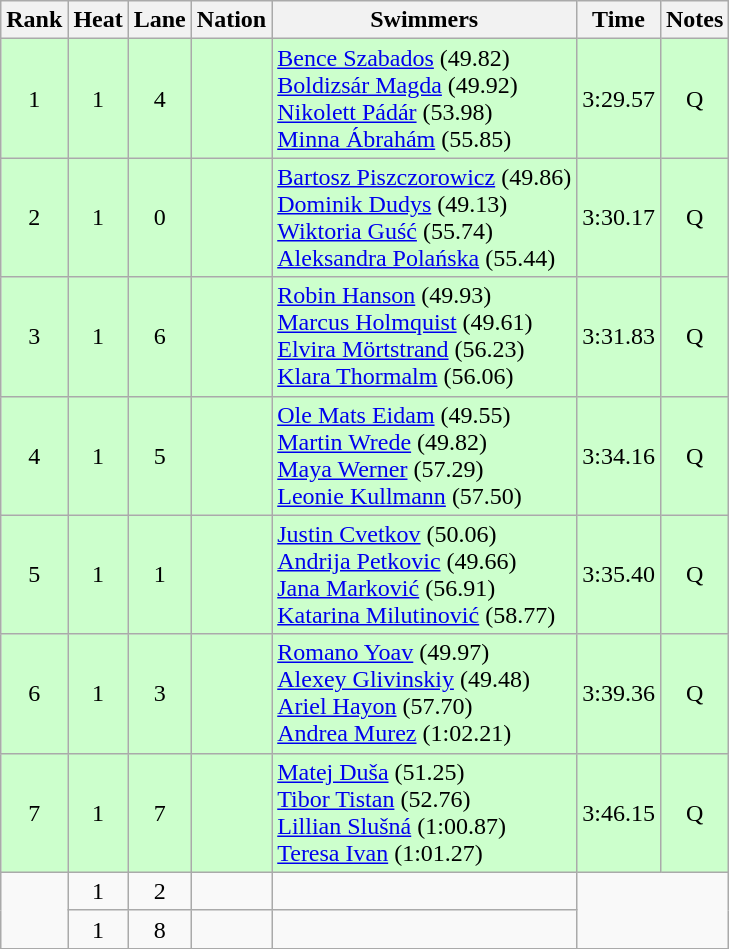<table class="wikitable sortable" style="text-align:center">
<tr>
<th>Rank</th>
<th>Heat</th>
<th>Lane</th>
<th>Nation</th>
<th>Swimmers</th>
<th>Time</th>
<th>Notes</th>
</tr>
<tr bgcolor=ccffcc>
<td>1</td>
<td>1</td>
<td>4</td>
<td align=left></td>
<td align=left><a href='#'>Bence Szabados</a> (49.82)<br><a href='#'>Boldizsár Magda</a> (49.92)<br><a href='#'>Nikolett Pádár</a> (53.98)<br><a href='#'>Minna Ábrahám</a> (55.85)</td>
<td>3:29.57</td>
<td>Q</td>
</tr>
<tr bgcolor=ccffcc>
<td>2</td>
<td>1</td>
<td>0</td>
<td align=left></td>
<td align=left><a href='#'>Bartosz Piszczorowicz</a> (49.86)<br><a href='#'>Dominik Dudys</a> (49.13)<br><a href='#'>Wiktoria Guść</a> (55.74)<br><a href='#'>Aleksandra Polańska</a> (55.44)</td>
<td>3:30.17</td>
<td>Q</td>
</tr>
<tr bgcolor=ccffcc>
<td>3</td>
<td>1</td>
<td>6</td>
<td align=left></td>
<td align=left><a href='#'>Robin Hanson</a> (49.93)<br><a href='#'>Marcus Holmquist</a> (49.61)<br><a href='#'>Elvira Mörtstrand</a> (56.23)<br><a href='#'>Klara Thormalm</a> (56.06)</td>
<td>3:31.83</td>
<td>Q</td>
</tr>
<tr bgcolor=ccffcc>
<td>4</td>
<td>1</td>
<td>5</td>
<td align=left></td>
<td align=left><a href='#'>Ole Mats Eidam</a> (49.55)<br><a href='#'>Martin Wrede</a> (49.82)<br><a href='#'>Maya Werner</a> (57.29)<br><a href='#'>Leonie Kullmann</a> (57.50)</td>
<td>3:34.16</td>
<td>Q</td>
</tr>
<tr bgcolor=ccffcc>
<td>5</td>
<td>1</td>
<td>1</td>
<td align=left></td>
<td align=left><a href='#'>Justin Cvetkov</a> (50.06)<br><a href='#'>Andrija Petkovic</a> (49.66)<br><a href='#'>Jana Marković</a> (56.91)<br><a href='#'>Katarina Milutinović</a> (58.77)</td>
<td>3:35.40</td>
<td>Q</td>
</tr>
<tr bgcolor=ccffcc>
<td>6</td>
<td>1</td>
<td>3</td>
<td align=left></td>
<td align=left><a href='#'>Romano Yoav</a> (49.97)<br><a href='#'>Alexey Glivinskiy</a> (49.48)<br><a href='#'>Ariel Hayon</a> (57.70)<br><a href='#'>Andrea Murez</a> (1:02.21)</td>
<td>3:39.36</td>
<td>Q</td>
</tr>
<tr bgcolor=ccffcc>
<td>7</td>
<td>1</td>
<td>7</td>
<td align=left></td>
<td align=left><a href='#'>Matej Duša</a> (51.25)<br><a href='#'>Tibor Tistan</a> (52.76)<br><a href='#'>Lillian Slušná</a> (1:00.87)<br><a href='#'>Teresa Ivan</a> (1:01.27)</td>
<td>3:46.15</td>
<td>Q</td>
</tr>
<tr>
<td rowspan=2></td>
<td>1</td>
<td>2</td>
<td align=left></td>
<td align=left></td>
<td colspan=2 rowspan=2></td>
</tr>
<tr>
<td>1</td>
<td>8</td>
<td align=left></td>
<td align=left></td>
</tr>
</table>
